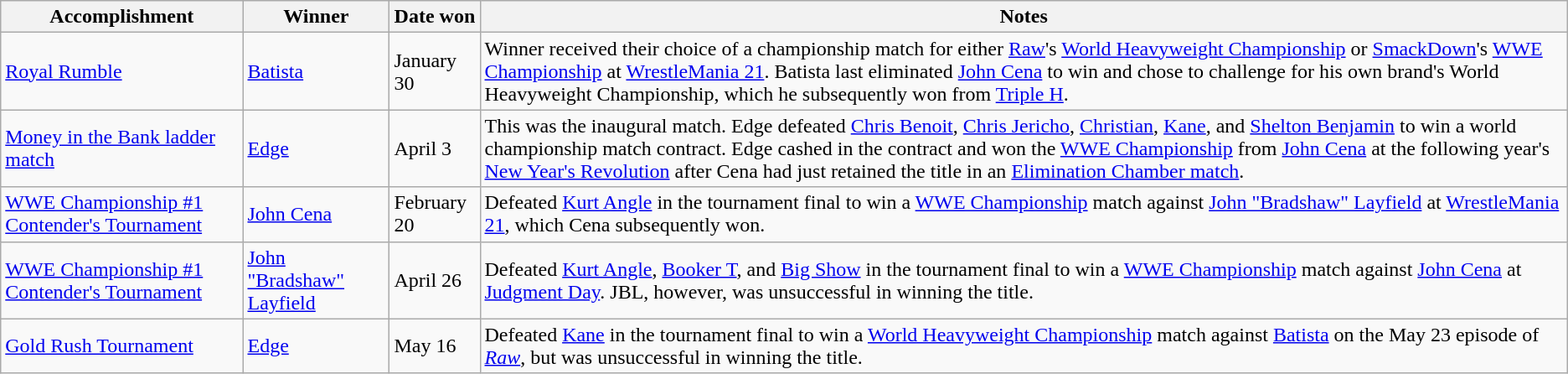<table class="wikitable">
<tr>
<th>Accomplishment</th>
<th>Winner</th>
<th>Date won</th>
<th>Notes</th>
</tr>
<tr>
<td><a href='#'>Royal Rumble</a></td>
<td><a href='#'>Batista</a></td>
<td>January 30</td>
<td>Winner received their choice of a championship match for either <a href='#'>Raw</a>'s <a href='#'>World Heavyweight Championship</a> or <a href='#'>SmackDown</a>'s <a href='#'>WWE Championship</a> at <a href='#'>WrestleMania 21</a>. Batista last eliminated <a href='#'>John Cena</a> to win and chose to challenge for his own brand's World Heavyweight Championship, which he subsequently won from <a href='#'>Triple H</a>.</td>
</tr>
<tr>
<td><a href='#'>Money in the Bank ladder match</a></td>
<td><a href='#'>Edge</a></td>
<td>April 3</td>
<td>This was the inaugural match. Edge defeated <a href='#'>Chris Benoit</a>, <a href='#'>Chris Jericho</a>, <a href='#'>Christian</a>, <a href='#'>Kane</a>, and <a href='#'>Shelton Benjamin</a> to win a world championship match contract. Edge cashed in the contract and won the <a href='#'>WWE Championship</a> from <a href='#'>John Cena</a> at the following year's <a href='#'>New Year's Revolution</a> after Cena had just retained the title in an <a href='#'>Elimination Chamber match</a>.</td>
</tr>
<tr>
<td><a href='#'>WWE Championship #1 Contender's Tournament</a></td>
<td><a href='#'>John Cena</a></td>
<td>February 20</td>
<td>Defeated <a href='#'>Kurt Angle</a> in the tournament final to win a <a href='#'>WWE Championship</a> match against <a href='#'>John "Bradshaw" Layfield</a> at <a href='#'>WrestleMania 21</a>, which Cena subsequently won.</td>
</tr>
<tr>
<td><a href='#'>WWE Championship #1 Contender's Tournament</a></td>
<td><a href='#'>John "Bradshaw" Layfield</a></td>
<td>April 26</td>
<td>Defeated <a href='#'>Kurt Angle</a>, <a href='#'>Booker T</a>, and <a href='#'>Big Show</a> in the tournament final to win a <a href='#'>WWE Championship</a> match against <a href='#'>John Cena</a> at <a href='#'>Judgment Day</a>. JBL, however, was unsuccessful in winning the title.</td>
</tr>
<tr>
<td><a href='#'>Gold Rush Tournament</a></td>
<td><a href='#'>Edge</a></td>
<td>May 16</td>
<td>Defeated <a href='#'>Kane</a> in the tournament final to win a <a href='#'>World Heavyweight Championship</a> match against <a href='#'>Batista</a> on the May 23 episode of <em><a href='#'>Raw</a></em>, but was unsuccessful in winning the title.</td>
</tr>
</table>
